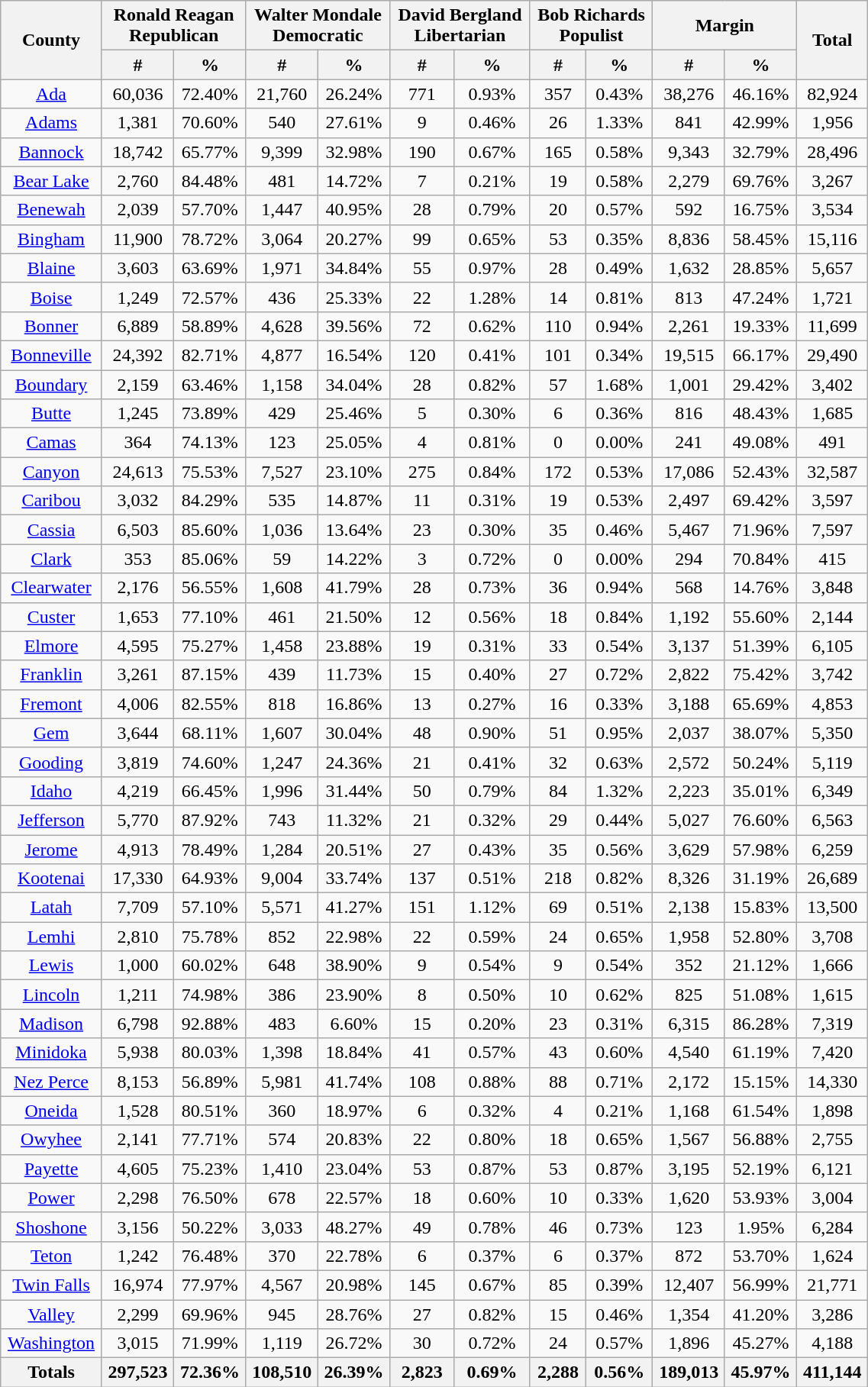<table width="60%"  class="wikitable sortable" style="text-align:center">
<tr>
<th style="text-align:center;" rowspan="2">County</th>
<th style="text-align:center;" colspan="2">Ronald Reagan<br>Republican</th>
<th style="text-align:center;" colspan="2">Walter Mondale<br>Democratic</th>
<th style="text-align:center;" colspan="2">David Bergland<br>Libertarian</th>
<th style="text-align:center;" colspan="2">Bob Richards<br>Populist</th>
<th style="text-align:center;" colspan="2">Margin</th>
<th style="text-align:center;" rowspan="2">Total</th>
</tr>
<tr>
<th style="text-align:center;" data-sort-type="number">#</th>
<th style="text-align:center;" data-sort-type="number">%</th>
<th style="text-align:center;" data-sort-type="number">#</th>
<th style="text-align:center;" data-sort-type="number">%</th>
<th style="text-align:center;" data-sort-type="number">#</th>
<th style="text-align:center;" data-sort-type="number">%</th>
<th style="text-align:center;" data-sort-type="number">#</th>
<th style="text-align:center;" data-sort-type="number">%</th>
<th style="text-align:center;" data-sort-type="number">#</th>
<th style="text-align:center;" data-sort-type="number">%</th>
</tr>
<tr style="text-align:center;">
<td><a href='#'>Ada</a></td>
<td>60,036</td>
<td>72.40%</td>
<td>21,760</td>
<td>26.24%</td>
<td>771</td>
<td>0.93%</td>
<td>357</td>
<td>0.43%</td>
<td>38,276</td>
<td>46.16%</td>
<td>82,924</td>
</tr>
<tr style="text-align:center;">
<td><a href='#'>Adams</a></td>
<td>1,381</td>
<td>70.60%</td>
<td>540</td>
<td>27.61%</td>
<td>9</td>
<td>0.46%</td>
<td>26</td>
<td>1.33%</td>
<td>841</td>
<td>42.99%</td>
<td>1,956</td>
</tr>
<tr style="text-align:center;">
<td><a href='#'>Bannock</a></td>
<td>18,742</td>
<td>65.77%</td>
<td>9,399</td>
<td>32.98%</td>
<td>190</td>
<td>0.67%</td>
<td>165</td>
<td>0.58%</td>
<td>9,343</td>
<td>32.79%</td>
<td>28,496</td>
</tr>
<tr style="text-align:center;">
<td><a href='#'>Bear Lake</a></td>
<td>2,760</td>
<td>84.48%</td>
<td>481</td>
<td>14.72%</td>
<td>7</td>
<td>0.21%</td>
<td>19</td>
<td>0.58%</td>
<td>2,279</td>
<td>69.76%</td>
<td>3,267</td>
</tr>
<tr style="text-align:center;">
<td><a href='#'>Benewah</a></td>
<td>2,039</td>
<td>57.70%</td>
<td>1,447</td>
<td>40.95%</td>
<td>28</td>
<td>0.79%</td>
<td>20</td>
<td>0.57%</td>
<td>592</td>
<td>16.75%</td>
<td>3,534</td>
</tr>
<tr style="text-align:center;">
<td><a href='#'>Bingham</a></td>
<td>11,900</td>
<td>78.72%</td>
<td>3,064</td>
<td>20.27%</td>
<td>99</td>
<td>0.65%</td>
<td>53</td>
<td>0.35%</td>
<td>8,836</td>
<td>58.45%</td>
<td>15,116</td>
</tr>
<tr style="text-align:center;">
<td><a href='#'>Blaine</a></td>
<td>3,603</td>
<td>63.69%</td>
<td>1,971</td>
<td>34.84%</td>
<td>55</td>
<td>0.97%</td>
<td>28</td>
<td>0.49%</td>
<td>1,632</td>
<td>28.85%</td>
<td>5,657</td>
</tr>
<tr style="text-align:center;">
<td><a href='#'>Boise</a></td>
<td>1,249</td>
<td>72.57%</td>
<td>436</td>
<td>25.33%</td>
<td>22</td>
<td>1.28%</td>
<td>14</td>
<td>0.81%</td>
<td>813</td>
<td>47.24%</td>
<td>1,721</td>
</tr>
<tr style="text-align:center;">
<td><a href='#'>Bonner</a></td>
<td>6,889</td>
<td>58.89%</td>
<td>4,628</td>
<td>39.56%</td>
<td>72</td>
<td>0.62%</td>
<td>110</td>
<td>0.94%</td>
<td>2,261</td>
<td>19.33%</td>
<td>11,699</td>
</tr>
<tr style="text-align:center;">
<td><a href='#'>Bonneville</a></td>
<td>24,392</td>
<td>82.71%</td>
<td>4,877</td>
<td>16.54%</td>
<td>120</td>
<td>0.41%</td>
<td>101</td>
<td>0.34%</td>
<td>19,515</td>
<td>66.17%</td>
<td>29,490</td>
</tr>
<tr style="text-align:center;">
<td><a href='#'>Boundary</a></td>
<td>2,159</td>
<td>63.46%</td>
<td>1,158</td>
<td>34.04%</td>
<td>28</td>
<td>0.82%</td>
<td>57</td>
<td>1.68%</td>
<td>1,001</td>
<td>29.42%</td>
<td>3,402</td>
</tr>
<tr style="text-align:center;">
<td><a href='#'>Butte</a></td>
<td>1,245</td>
<td>73.89%</td>
<td>429</td>
<td>25.46%</td>
<td>5</td>
<td>0.30%</td>
<td>6</td>
<td>0.36%</td>
<td>816</td>
<td>48.43%</td>
<td>1,685</td>
</tr>
<tr style="text-align:center;">
<td><a href='#'>Camas</a></td>
<td>364</td>
<td>74.13%</td>
<td>123</td>
<td>25.05%</td>
<td>4</td>
<td>0.81%</td>
<td>0</td>
<td>0.00%</td>
<td>241</td>
<td>49.08%</td>
<td>491</td>
</tr>
<tr style="text-align:center;">
<td><a href='#'>Canyon</a></td>
<td>24,613</td>
<td>75.53%</td>
<td>7,527</td>
<td>23.10%</td>
<td>275</td>
<td>0.84%</td>
<td>172</td>
<td>0.53%</td>
<td>17,086</td>
<td>52.43%</td>
<td>32,587</td>
</tr>
<tr style="text-align:center;">
<td><a href='#'>Caribou</a></td>
<td>3,032</td>
<td>84.29%</td>
<td>535</td>
<td>14.87%</td>
<td>11</td>
<td>0.31%</td>
<td>19</td>
<td>0.53%</td>
<td>2,497</td>
<td>69.42%</td>
<td>3,597</td>
</tr>
<tr style="text-align:center;">
<td><a href='#'>Cassia</a></td>
<td>6,503</td>
<td>85.60%</td>
<td>1,036</td>
<td>13.64%</td>
<td>23</td>
<td>0.30%</td>
<td>35</td>
<td>0.46%</td>
<td>5,467</td>
<td>71.96%</td>
<td>7,597</td>
</tr>
<tr style="text-align:center;">
<td><a href='#'>Clark</a></td>
<td>353</td>
<td>85.06%</td>
<td>59</td>
<td>14.22%</td>
<td>3</td>
<td>0.72%</td>
<td>0</td>
<td>0.00%</td>
<td>294</td>
<td>70.84%</td>
<td>415</td>
</tr>
<tr style="text-align:center;">
<td><a href='#'>Clearwater</a></td>
<td>2,176</td>
<td>56.55%</td>
<td>1,608</td>
<td>41.79%</td>
<td>28</td>
<td>0.73%</td>
<td>36</td>
<td>0.94%</td>
<td>568</td>
<td>14.76%</td>
<td>3,848</td>
</tr>
<tr style="text-align:center;">
<td><a href='#'>Custer</a></td>
<td>1,653</td>
<td>77.10%</td>
<td>461</td>
<td>21.50%</td>
<td>12</td>
<td>0.56%</td>
<td>18</td>
<td>0.84%</td>
<td>1,192</td>
<td>55.60%</td>
<td>2,144</td>
</tr>
<tr style="text-align:center;">
<td><a href='#'>Elmore</a></td>
<td>4,595</td>
<td>75.27%</td>
<td>1,458</td>
<td>23.88%</td>
<td>19</td>
<td>0.31%</td>
<td>33</td>
<td>0.54%</td>
<td>3,137</td>
<td>51.39%</td>
<td>6,105</td>
</tr>
<tr style="text-align:center;">
<td><a href='#'>Franklin</a></td>
<td>3,261</td>
<td>87.15%</td>
<td>439</td>
<td>11.73%</td>
<td>15</td>
<td>0.40%</td>
<td>27</td>
<td>0.72%</td>
<td>2,822</td>
<td>75.42%</td>
<td>3,742</td>
</tr>
<tr style="text-align:center;">
<td><a href='#'>Fremont</a></td>
<td>4,006</td>
<td>82.55%</td>
<td>818</td>
<td>16.86%</td>
<td>13</td>
<td>0.27%</td>
<td>16</td>
<td>0.33%</td>
<td>3,188</td>
<td>65.69%</td>
<td>4,853</td>
</tr>
<tr style="text-align:center;">
<td><a href='#'>Gem</a></td>
<td>3,644</td>
<td>68.11%</td>
<td>1,607</td>
<td>30.04%</td>
<td>48</td>
<td>0.90%</td>
<td>51</td>
<td>0.95%</td>
<td>2,037</td>
<td>38.07%</td>
<td>5,350</td>
</tr>
<tr style="text-align:center;">
<td><a href='#'>Gooding</a></td>
<td>3,819</td>
<td>74.60%</td>
<td>1,247</td>
<td>24.36%</td>
<td>21</td>
<td>0.41%</td>
<td>32</td>
<td>0.63%</td>
<td>2,572</td>
<td>50.24%</td>
<td>5,119</td>
</tr>
<tr style="text-align:center;">
<td><a href='#'>Idaho</a></td>
<td>4,219</td>
<td>66.45%</td>
<td>1,996</td>
<td>31.44%</td>
<td>50</td>
<td>0.79%</td>
<td>84</td>
<td>1.32%</td>
<td>2,223</td>
<td>35.01%</td>
<td>6,349</td>
</tr>
<tr style="text-align:center;">
<td><a href='#'>Jefferson</a></td>
<td>5,770</td>
<td>87.92%</td>
<td>743</td>
<td>11.32%</td>
<td>21</td>
<td>0.32%</td>
<td>29</td>
<td>0.44%</td>
<td>5,027</td>
<td>76.60%</td>
<td>6,563</td>
</tr>
<tr style="text-align:center;">
<td><a href='#'>Jerome</a></td>
<td>4,913</td>
<td>78.49%</td>
<td>1,284</td>
<td>20.51%</td>
<td>27</td>
<td>0.43%</td>
<td>35</td>
<td>0.56%</td>
<td>3,629</td>
<td>57.98%</td>
<td>6,259</td>
</tr>
<tr style="text-align:center;">
<td><a href='#'>Kootenai</a></td>
<td>17,330</td>
<td>64.93%</td>
<td>9,004</td>
<td>33.74%</td>
<td>137</td>
<td>0.51%</td>
<td>218</td>
<td>0.82%</td>
<td>8,326</td>
<td>31.19%</td>
<td>26,689</td>
</tr>
<tr style="text-align:center;">
<td><a href='#'>Latah</a></td>
<td>7,709</td>
<td>57.10%</td>
<td>5,571</td>
<td>41.27%</td>
<td>151</td>
<td>1.12%</td>
<td>69</td>
<td>0.51%</td>
<td>2,138</td>
<td>15.83%</td>
<td>13,500</td>
</tr>
<tr style="text-align:center;">
<td><a href='#'>Lemhi</a></td>
<td>2,810</td>
<td>75.78%</td>
<td>852</td>
<td>22.98%</td>
<td>22</td>
<td>0.59%</td>
<td>24</td>
<td>0.65%</td>
<td>1,958</td>
<td>52.80%</td>
<td>3,708</td>
</tr>
<tr style="text-align:center;">
<td><a href='#'>Lewis</a></td>
<td>1,000</td>
<td>60.02%</td>
<td>648</td>
<td>38.90%</td>
<td>9</td>
<td>0.54%</td>
<td>9</td>
<td>0.54%</td>
<td>352</td>
<td>21.12%</td>
<td>1,666</td>
</tr>
<tr style="text-align:center;">
<td><a href='#'>Lincoln</a></td>
<td>1,211</td>
<td>74.98%</td>
<td>386</td>
<td>23.90%</td>
<td>8</td>
<td>0.50%</td>
<td>10</td>
<td>0.62%</td>
<td>825</td>
<td>51.08%</td>
<td>1,615</td>
</tr>
<tr style="text-align:center;">
<td><a href='#'>Madison</a></td>
<td>6,798</td>
<td>92.88%</td>
<td>483</td>
<td>6.60%</td>
<td>15</td>
<td>0.20%</td>
<td>23</td>
<td>0.31%</td>
<td>6,315</td>
<td>86.28%</td>
<td>7,319</td>
</tr>
<tr style="text-align:center;">
<td><a href='#'>Minidoka</a></td>
<td>5,938</td>
<td>80.03%</td>
<td>1,398</td>
<td>18.84%</td>
<td>41</td>
<td>0.57%</td>
<td>43</td>
<td>0.60%</td>
<td>4,540</td>
<td>61.19%</td>
<td>7,420</td>
</tr>
<tr style="text-align:center;">
<td><a href='#'>Nez Perce</a></td>
<td>8,153</td>
<td>56.89%</td>
<td>5,981</td>
<td>41.74%</td>
<td>108</td>
<td>0.88%</td>
<td>88</td>
<td>0.71%</td>
<td>2,172</td>
<td>15.15%</td>
<td>14,330</td>
</tr>
<tr style="text-align:center;">
<td><a href='#'>Oneida</a></td>
<td>1,528</td>
<td>80.51%</td>
<td>360</td>
<td>18.97%</td>
<td>6</td>
<td>0.32%</td>
<td>4</td>
<td>0.21%</td>
<td>1,168</td>
<td>61.54%</td>
<td>1,898</td>
</tr>
<tr style="text-align:center;">
<td><a href='#'>Owyhee</a></td>
<td>2,141</td>
<td>77.71%</td>
<td>574</td>
<td>20.83%</td>
<td>22</td>
<td>0.80%</td>
<td>18</td>
<td>0.65%</td>
<td>1,567</td>
<td>56.88%</td>
<td>2,755</td>
</tr>
<tr style="text-align:center;">
<td><a href='#'>Payette</a></td>
<td>4,605</td>
<td>75.23%</td>
<td>1,410</td>
<td>23.04%</td>
<td>53</td>
<td>0.87%</td>
<td>53</td>
<td>0.87%</td>
<td>3,195</td>
<td>52.19%</td>
<td>6,121</td>
</tr>
<tr style="text-align:center;">
<td><a href='#'>Power</a></td>
<td>2,298</td>
<td>76.50%</td>
<td>678</td>
<td>22.57%</td>
<td>18</td>
<td>0.60%</td>
<td>10</td>
<td>0.33%</td>
<td>1,620</td>
<td>53.93%</td>
<td>3,004</td>
</tr>
<tr style="text-align:center;">
<td><a href='#'>Shoshone</a></td>
<td>3,156</td>
<td>50.22%</td>
<td>3,033</td>
<td>48.27%</td>
<td>49</td>
<td>0.78%</td>
<td>46</td>
<td>0.73%</td>
<td>123</td>
<td>1.95%</td>
<td>6,284</td>
</tr>
<tr style="text-align:center;">
<td><a href='#'>Teton</a></td>
<td>1,242</td>
<td>76.48%</td>
<td>370</td>
<td>22.78%</td>
<td>6</td>
<td>0.37%</td>
<td>6</td>
<td>0.37%</td>
<td>872</td>
<td>53.70%</td>
<td>1,624</td>
</tr>
<tr style="text-align:center;">
<td><a href='#'>Twin Falls</a></td>
<td>16,974</td>
<td>77.97%</td>
<td>4,567</td>
<td>20.98%</td>
<td>145</td>
<td>0.67%</td>
<td>85</td>
<td>0.39%</td>
<td>12,407</td>
<td>56.99%</td>
<td>21,771</td>
</tr>
<tr style="text-align:center;">
<td><a href='#'>Valley</a></td>
<td>2,299</td>
<td>69.96%</td>
<td>945</td>
<td>28.76%</td>
<td>27</td>
<td>0.82%</td>
<td>15</td>
<td>0.46%</td>
<td>1,354</td>
<td>41.20%</td>
<td>3,286</td>
</tr>
<tr style="text-align:center;">
<td><a href='#'>Washington</a></td>
<td>3,015</td>
<td>71.99%</td>
<td>1,119</td>
<td>26.72%</td>
<td>30</td>
<td>0.72%</td>
<td>24</td>
<td>0.57%</td>
<td>1,896</td>
<td>45.27%</td>
<td>4,188</td>
</tr>
<tr style="text-align:center;">
<th>Totals</th>
<th>297,523</th>
<th>72.36%</th>
<th>108,510</th>
<th>26.39%</th>
<th>2,823</th>
<th>0.69%</th>
<th>2,288</th>
<th>0.56%</th>
<th>189,013</th>
<th>45.97%</th>
<th>411,144</th>
</tr>
</table>
